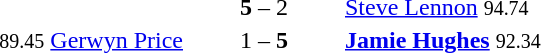<table style="text-align:center">
<tr>
<th width=223></th>
<th width=100></th>
<th width=223></th>
</tr>
<tr>
<td align=right></td>
<td><strong>5</strong> – 2</td>
<td align=left> <a href='#'>Steve Lennon</a> <small>94.74</small></td>
</tr>
<tr>
<td align=right><small>89.45</small> <a href='#'>Gerwyn Price</a> </td>
<td>1 – <strong>5</strong></td>
<td align=left> <strong><a href='#'>Jamie Hughes</a></strong> <small>92.34</small></td>
</tr>
</table>
